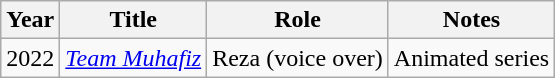<table class="wikitable sortable">
<tr>
<th>Year</th>
<th>Title</th>
<th>Role</th>
<th class="unsortable" scope="col">Notes</th>
</tr>
<tr>
<td>2022</td>
<td><em><a href='#'>Team Muhafiz</a></em></td>
<td>Reza (voice over)</td>
<td>Animated series</td>
</tr>
</table>
